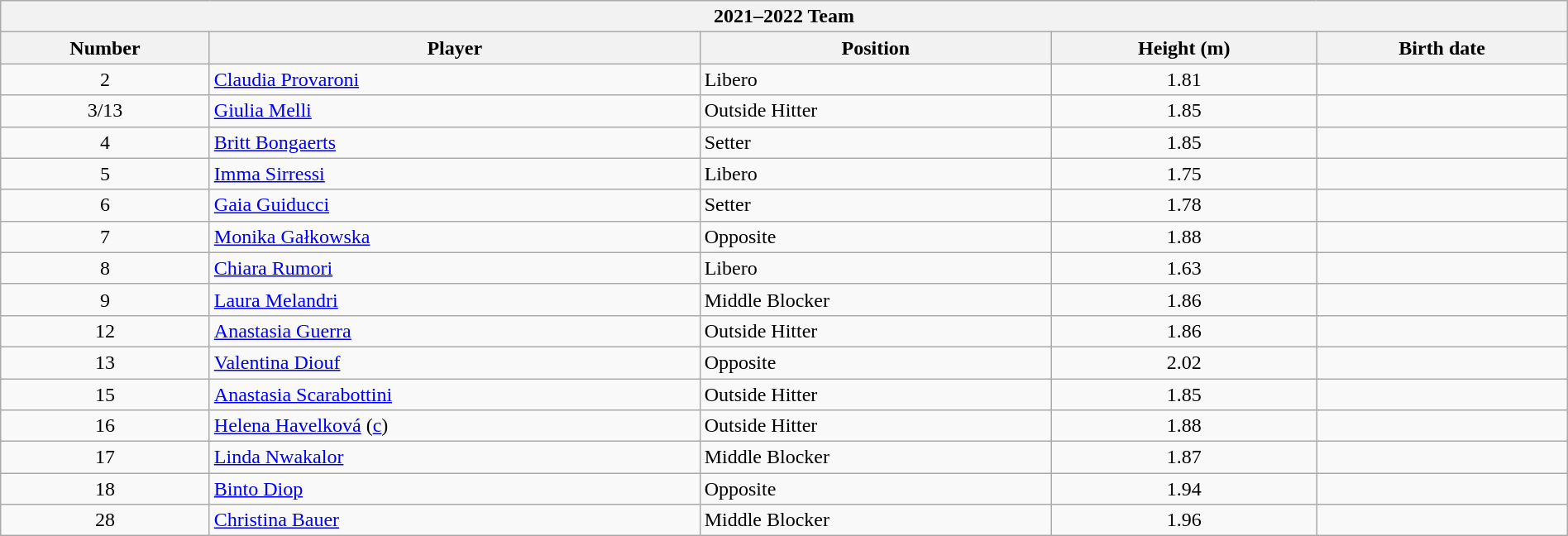<table class="wikitable collapsible collapsed" style="width:100%;">
<tr>
<th colspan=5><strong>2021–2022 Team</strong></th>
</tr>
<tr>
<th>Number</th>
<th>Player</th>
<th>Position</th>
<th>Height (m)</th>
<th>Birth date</th>
</tr>
<tr>
<td align=center>2</td>
<td> <a href='#'>Claudia Provaroni</a></td>
<td>Libero</td>
<td align=center>1.81</td>
<td></td>
</tr>
<tr>
<td align=center>3/13</td>
<td> <a href='#'>Giulia Melli</a></td>
<td>Outside Hitter</td>
<td align=center>1.85</td>
<td></td>
</tr>
<tr>
<td align=center>4</td>
<td> <a href='#'>Britt Bongaerts</a></td>
<td>Setter</td>
<td align=center>1.85</td>
<td></td>
</tr>
<tr>
<td align=center>5</td>
<td> <a href='#'>Imma Sirressi</a></td>
<td>Libero</td>
<td align=center>1.75</td>
<td></td>
</tr>
<tr>
<td align=center>6</td>
<td> <a href='#'>Gaia Guiducci</a></td>
<td>Setter</td>
<td align=center>1.78</td>
<td></td>
</tr>
<tr>
<td align=center>7</td>
<td> <a href='#'>Monika Gałkowska</a></td>
<td>Opposite</td>
<td align=center>1.88</td>
<td></td>
</tr>
<tr>
<td align=center>8</td>
<td> <a href='#'>Chiara Rumori</a></td>
<td>Libero</td>
<td align=center>1.63</td>
<td></td>
</tr>
<tr>
<td align=center>9</td>
<td> <a href='#'>Laura Melandri</a></td>
<td>Middle Blocker</td>
<td align=center>1.86</td>
<td></td>
</tr>
<tr>
<td align=center>12</td>
<td> <a href='#'>Anastasia Guerra</a></td>
<td>Outside Hitter</td>
<td align=center>1.86</td>
<td></td>
</tr>
<tr>
<td align=center>13</td>
<td> <a href='#'>Valentina Diouf</a></td>
<td>Opposite</td>
<td align=center>2.02</td>
<td></td>
</tr>
<tr>
<td align=center>15</td>
<td> <a href='#'>Anastasia Scarabottini</a></td>
<td>Outside Hitter</td>
<td align=center>1.85</td>
<td></td>
</tr>
<tr>
<td align=center>16</td>
<td> <a href='#'>Helena Havelková</a> (<a href='#'>c</a>)</td>
<td>Outside Hitter</td>
<td align=center>1.88</td>
<td></td>
</tr>
<tr>
<td align=center>17</td>
<td> <a href='#'>Linda Nwakalor</a></td>
<td>Middle Blocker</td>
<td align=center>1.87</td>
<td></td>
</tr>
<tr>
<td align=center>18</td>
<td> <a href='#'>Binto Diop</a></td>
<td>Opposite</td>
<td align=center>1.94</td>
<td></td>
</tr>
<tr>
<td align=center>28</td>
<td> <a href='#'>Christina Bauer</a></td>
<td>Middle Blocker</td>
<td align=center>1.96</td>
<td></td>
</tr>
</table>
